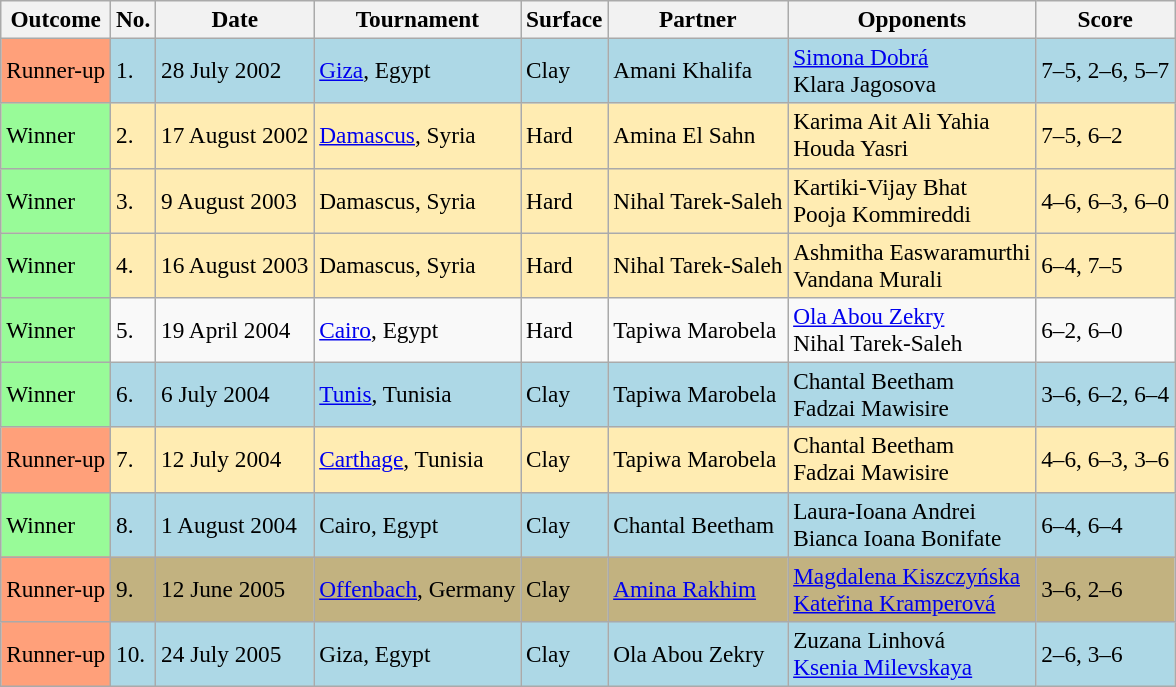<table class="sortable wikitable" style="font-size:97%;">
<tr>
<th>Outcome</th>
<th>No.</th>
<th>Date</th>
<th>Tournament</th>
<th>Surface</th>
<th>Partner</th>
<th>Opponents</th>
<th class="unsortable">Score</th>
</tr>
<tr bgcolor="lightblue">
<td style="background:#ffa07a;">Runner-up</td>
<td>1.</td>
<td>28 July 2002</td>
<td><a href='#'>Giza</a>, Egypt</td>
<td>Clay</td>
<td> Amani Khalifa</td>
<td> <a href='#'>Simona Dobrá</a> <br>  Klara Jagosova</td>
<td>7–5, 2–6, 5–7</td>
</tr>
<tr bgcolor=#ffecb2>
<td bgcolor="98FB98">Winner</td>
<td>2.</td>
<td>17 August 2002</td>
<td><a href='#'>Damascus</a>, Syria</td>
<td>Hard</td>
<td> Amina El Sahn</td>
<td> Karima Ait Ali Yahia <br>  Houda Yasri</td>
<td>7–5, 6–2</td>
</tr>
<tr bgcolor=#ffecb2>
<td bgcolor="98FB98">Winner</td>
<td>3.</td>
<td>9 August 2003</td>
<td>Damascus, Syria</td>
<td>Hard</td>
<td> Nihal Tarek-Saleh</td>
<td> Kartiki-Vijay Bhat <br>  Pooja Kommireddi</td>
<td>4–6, 6–3, 6–0</td>
</tr>
<tr bgcolor=#ffecb2>
<td bgcolor="98FB98">Winner</td>
<td>4.</td>
<td>16 August 2003</td>
<td>Damascus, Syria</td>
<td>Hard</td>
<td> Nihal Tarek-Saleh</td>
<td> Ashmitha Easwaramurthi <br>  Vandana Murali</td>
<td>6–4, 7–5</td>
</tr>
<tr>
<td bgcolor="98FB98">Winner</td>
<td>5.</td>
<td>19 April 2004</td>
<td><a href='#'>Cairo</a>, Egypt</td>
<td>Hard</td>
<td> Tapiwa Marobela</td>
<td> <a href='#'>Ola Abou Zekry</a> <br>  Nihal Tarek-Saleh</td>
<td>6–2, 6–0</td>
</tr>
<tr bgcolor="lightblue">
<td bgcolor="98FB98">Winner</td>
<td>6.</td>
<td>6 July 2004</td>
<td><a href='#'>Tunis</a>, Tunisia</td>
<td>Clay</td>
<td> Tapiwa Marobela</td>
<td> Chantal Beetham <br>  Fadzai Mawisire</td>
<td>3–6, 6–2, 6–4</td>
</tr>
<tr bgcolor=#ffecb2>
<td style="background:#ffa07a;">Runner-up</td>
<td>7.</td>
<td>12 July 2004</td>
<td><a href='#'>Carthage</a>, Tunisia</td>
<td>Clay</td>
<td> Tapiwa Marobela</td>
<td> Chantal Beetham <br>  Fadzai Mawisire</td>
<td>4–6, 6–3, 3–6</td>
</tr>
<tr bgcolor="lightblue">
<td bgcolor="98FB98">Winner</td>
<td>8.</td>
<td>1 August 2004</td>
<td>Cairo, Egypt</td>
<td>Clay</td>
<td> Chantal Beetham</td>
<td> Laura-Ioana Andrei <br>  Bianca Ioana Bonifate</td>
<td>6–4, 6–4</td>
</tr>
<tr bgcolor=#C2B280>
<td style="background:#ffa07a;">Runner-up</td>
<td>9.</td>
<td>12 June 2005</td>
<td><a href='#'>Offenbach</a>, Germany</td>
<td>Clay</td>
<td> <a href='#'>Amina Rakhim</a></td>
<td> <a href='#'>Magdalena Kiszczyńska</a> <br>  <a href='#'>Kateřina Kramperová</a></td>
<td>3–6, 2–6</td>
</tr>
<tr bgcolor="lightblue">
<td style="background:#ffa07a;">Runner-up</td>
<td>10.</td>
<td>24 July 2005</td>
<td>Giza, Egypt</td>
<td>Clay</td>
<td> Ola Abou Zekry</td>
<td> Zuzana Linhová <br>  <a href='#'>Ksenia Milevskaya</a></td>
<td>2–6, 3–6</td>
</tr>
</table>
